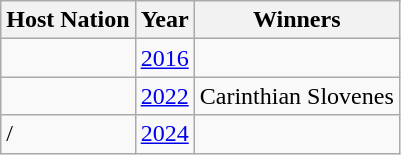<table class="wikitable">
<tr>
<th>Host Nation</th>
<th>Year</th>
<th>Winners</th>
</tr>
<tr>
<td></td>
<td><a href='#'>2016</a></td>
<td></td>
</tr>
<tr>
<td></td>
<td><a href='#'>2022</a></td>
<td>Carinthian Slovenes</td>
</tr>
<tr>
<td>/</td>
<td><a href='#'>2024</a></td>
<td></td>
</tr>
</table>
